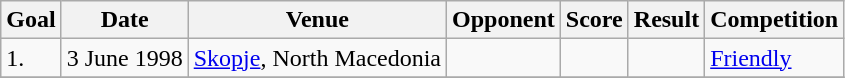<table class="wikitable">
<tr>
<th>Goal</th>
<th>Date</th>
<th>Venue</th>
<th>Opponent</th>
<th>Score</th>
<th>Result</th>
<th>Competition</th>
</tr>
<tr>
<td>1.</td>
<td>3 June 1998</td>
<td><a href='#'>Skopje</a>, North Macedonia</td>
<td></td>
<td></td>
<td></td>
<td><a href='#'>Friendly</a></td>
</tr>
<tr>
</tr>
</table>
